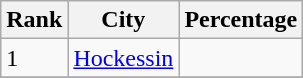<table class="wikitable sortable">
<tr>
<th>Rank</th>
<th>City</th>
<th>Percentage</th>
</tr>
<tr>
<td>1</td>
<td><a href='#'>Hockessin</a></td>
<td align=right></td>
</tr>
<tr>
</tr>
</table>
